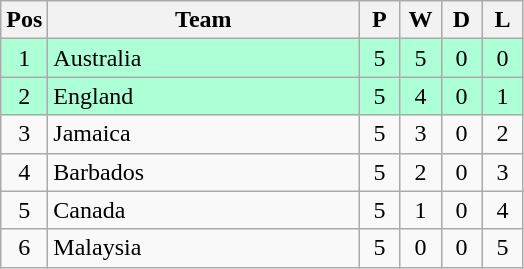<table class="wikitable" style="font-size: 100%">
<tr>
<th width=20>Pos</th>
<th width=200>Team</th>
<th width=20>P</th>
<th width=20>W</th>
<th width=20>D</th>
<th width=20>L</th>
</tr>
<tr align=center style="background: #ADFFD6;">
<td>1</td>
<td align="left"> Australia</td>
<td>5</td>
<td>5</td>
<td>0</td>
<td>0</td>
</tr>
<tr align=center style="background: #ADFFD6;">
<td>2</td>
<td align="left"> England</td>
<td>5</td>
<td>4</td>
<td>0</td>
<td>1</td>
</tr>
<tr align=center>
<td>3</td>
<td align="left"> Jamaica</td>
<td>5</td>
<td>3</td>
<td>0</td>
<td>2</td>
</tr>
<tr align=center>
<td>4</td>
<td align="left"> Barbados</td>
<td>5</td>
<td>2</td>
<td>0</td>
<td>3</td>
</tr>
<tr align=center>
<td>5</td>
<td align="left"> Canada</td>
<td>5</td>
<td>1</td>
<td>0</td>
<td>4</td>
</tr>
<tr align=center>
<td>6</td>
<td align="left"> Malaysia</td>
<td>5</td>
<td>0</td>
<td>0</td>
<td>5</td>
</tr>
</table>
